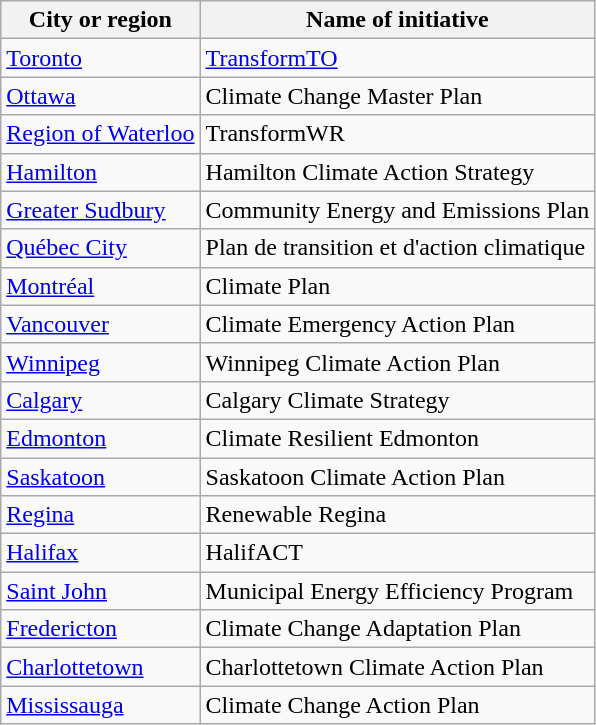<table class="wikitable">
<tr>
<th>City or region</th>
<th>Name of initiative</th>
</tr>
<tr>
<td><a href='#'>Toronto</a></td>
<td><a href='#'>TransformTO</a></td>
</tr>
<tr>
<td><a href='#'>Ottawa</a></td>
<td>Climate Change Master Plan</td>
</tr>
<tr>
<td><a href='#'>Region of Waterloo</a></td>
<td>TransformWR</td>
</tr>
<tr>
<td><a href='#'>Hamilton</a></td>
<td>Hamilton Climate Action Strategy</td>
</tr>
<tr>
<td><a href='#'>Greater Sudbury</a></td>
<td>Community Energy and Emissions Plan</td>
</tr>
<tr>
<td><a href='#'>Québec City</a></td>
<td>Plan de transition et d'action climatique</td>
</tr>
<tr>
<td><a href='#'>Montréal</a></td>
<td>Climate Plan</td>
</tr>
<tr>
<td><a href='#'>Vancouver</a></td>
<td>Climate Emergency Action Plan</td>
</tr>
<tr>
<td><a href='#'>Winnipeg</a></td>
<td>Winnipeg Climate Action Plan</td>
</tr>
<tr>
<td><a href='#'>Calgary</a></td>
<td>Calgary Climate Strategy</td>
</tr>
<tr>
<td><a href='#'>Edmonton</a></td>
<td>Climate Resilient Edmonton</td>
</tr>
<tr>
<td><a href='#'>Saskatoon</a></td>
<td>Saskatoon Climate Action Plan</td>
</tr>
<tr>
<td><a href='#'>Regina</a></td>
<td>Renewable Regina</td>
</tr>
<tr>
<td><a href='#'>Halifax</a></td>
<td>HalifACT</td>
</tr>
<tr>
<td><a href='#'>Saint John</a></td>
<td>Municipal Energy Efficiency Program</td>
</tr>
<tr>
<td><a href='#'>Fredericton</a></td>
<td>Climate Change Adaptation Plan</td>
</tr>
<tr>
<td><a href='#'>Charlottetown</a></td>
<td>Charlottetown Climate Action Plan</td>
</tr>
<tr>
<td><a href='#'>Mississauga</a></td>
<td>Climate Change Action Plan</td>
</tr>
</table>
